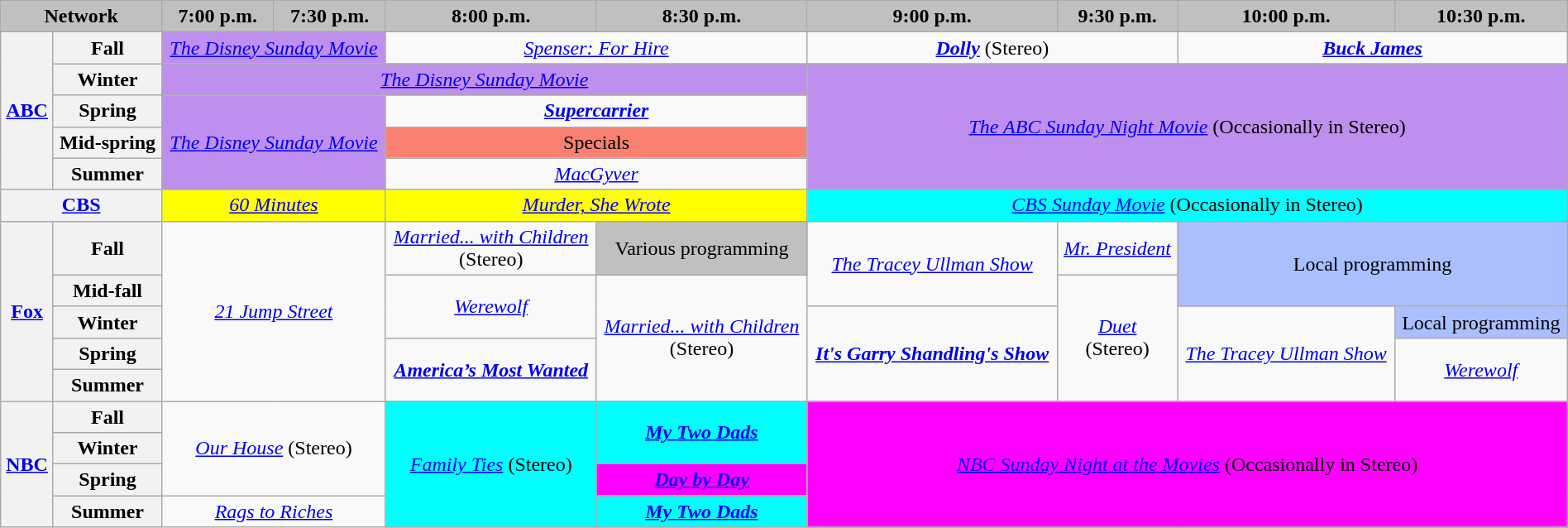<table class="wikitable" style="width:100%;margin-right:0;text-align:center">
<tr>
<th colspan="2" style="background-color:#C0C0C0;text-align:center">Network</th>
<th style="background-color:#C0C0C0;text-align:center">7:00 p.m.</th>
<th style="background-color:#C0C0C0;text-align:center">7:30 p.m.</th>
<th style="background-color:#C0C0C0;text-align:center">8:00 p.m.</th>
<th style="background-color:#C0C0C0;text-align:center">8:30 p.m.</th>
<th style="background-color:#C0C0C0;text-align:center">9:00 p.m.</th>
<th style="background-color:#C0C0C0;text-align:center">9:30 p.m.</th>
<th style="background-color:#C0C0C0;text-align:center">10:00 p.m.</th>
<th style="background-color:#C0C0C0;text-align:center">10:30 p.m.</th>
</tr>
<tr>
<th rowspan="5"><a href='#'>ABC</a></th>
<th>Fall</th>
<td colspan="2" style="background:#bf8fef;"><em><a href='#'>The Disney Sunday Movie</a></em></td>
<td colspan="2"><em><a href='#'>Spenser: For Hire</a></em></td>
<td colspan="2"><strong><em><a href='#'>Dolly</a></em></strong> (Stereo)</td>
<td colspan="2"><strong><em><a href='#'>Buck James</a></em></strong></td>
</tr>
<tr>
<th>Winter</th>
<td colspan="4" style="background:#bf8fef;"><em><a href='#'>The Disney Sunday Movie</a></em></td>
<td rowspan="4" colspan="4" style="background:#bf8fef;"><em><a href='#'>The ABC Sunday Night Movie</a></em> (Occasionally in Stereo)</td>
</tr>
<tr>
<th>Spring</th>
<td rowspan="3" colspan="2" style="background:#bf8fef;"><em><a href='#'>The Disney Sunday Movie</a></em></td>
<td colspan="2"><strong><em><a href='#'>Supercarrier</a></em></strong></td>
</tr>
<tr>
<th>Mid-spring</th>
<td colspan="2" style="background:#FA8072;">Specials</td>
</tr>
<tr>
<th>Summer</th>
<td colspan="2"><em><a href='#'>MacGyver</a></em></td>
</tr>
<tr>
<th colspan="2"><a href='#'>CBS</a></th>
<td style="background:#FFFF00;" colspan="2"><em><a href='#'>60 Minutes</a></em> </td>
<td style="background:#FFFF00;" colspan="2"><em><a href='#'>Murder, She Wrote</a></em> </td>
<td style="background:#00FFFF;" colspan="4"><em><a href='#'>CBS Sunday Movie</a></em> (Occasionally in Stereo) </td>
</tr>
<tr>
<th rowspan="5"><a href='#'>Fox</a></th>
<th>Fall</th>
<td rowspan="5" colspan="2"><em><a href='#'>21 Jump Street</a></em></td>
<td><em><a href='#'>Married... with Children</a></em><br>(Stereo)</td>
<td style="background:#C0C0C0;">Various programming</td>
<td rowspan="2"><em><a href='#'>The Tracey Ullman Show</a></em></td>
<td><em><a href='#'>Mr. President</a></em></td>
<td style="background:#abbfff;" rowspan="2" colspan="2">Local programming</td>
</tr>
<tr>
<th>Mid-fall</th>
<td rowspan="2"><em><a href='#'>Werewolf</a></em></td>
<td rowspan="4"><em><a href='#'>Married... with Children</a></em><br>(Stereo)</td>
<td rowspan="4"><em><a href='#'>Duet</a></em><br>(Stereo)</td>
</tr>
<tr>
<th>Winter</th>
<td rowspan="3"><strong><em><a href='#'>It's Garry Shandling's Show</a></em></strong></td>
<td rowspan="3"><em><a href='#'>The Tracey Ullman Show</a></em></td>
<td style="background:#abbfff;">Local programming</td>
</tr>
<tr>
<th>Spring</th>
<td rowspan="2"><strong><em><a href='#'>America’s Most Wanted</a></em></strong></td>
<td rowspan="2"><em><a href='#'>Werewolf</a></em></td>
</tr>
<tr>
<th>Summer</th>
</tr>
<tr>
<th rowspan="4"><a href='#'>NBC</a></th>
<th>Fall</th>
<td rowspan="3" colspan="2"><em><a href='#'>Our House</a></em> (Stereo)</td>
<td style="background:#00FFFF;" rowspan="4"><em><a href='#'>Family Ties</a></em> (Stereo)<br></td>
<td rowspan="2" style="background:#00FFFF;"><strong><em><a href='#'>My Two Dads</a></em></strong> </td>
<td style="background:#FF00FF;" rowspan="4" colspan="4"><em><a href='#'>NBC Sunday Night at the Movies</a></em> (Occasionally in Stereo) </td>
</tr>
<tr>
<th>Winter</th>
</tr>
<tr>
<th>Spring</th>
<td style="background:#FF00FF;"><strong><em><a href='#'>Day by Day</a></em></strong> </td>
</tr>
<tr>
<th>Summer</th>
<td colspan="2"><em><a href='#'>Rags to Riches</a></em></td>
<td style="background:#00FFFF;"><strong><em><a href='#'>My Two Dads</a></em></strong> </td>
</tr>
</table>
